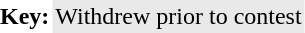<table border="0" cellspacing="0" cellpadding="2">
<tr>
<td><strong>Key:</strong></td>
<td style="background:#e9e9e9;">Withdrew prior to contest</td>
</tr>
</table>
